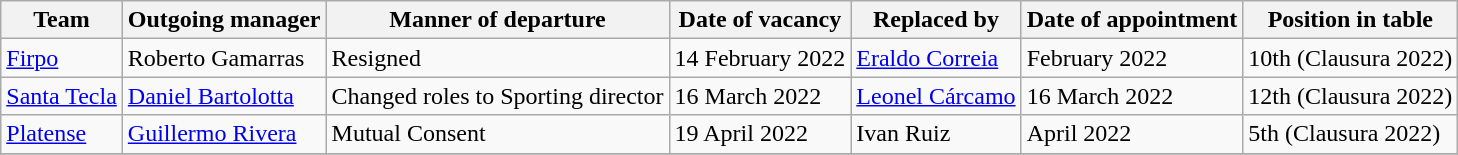<table class="wikitable">
<tr>
<th>Team</th>
<th>Outgoing manager</th>
<th>Manner of departure</th>
<th>Date of vacancy</th>
<th>Replaced by</th>
<th>Date of appointment</th>
<th>Position in table</th>
</tr>
<tr>
<td><a href='#'>Firpo</a></td>
<td> Roberto Gamarras</td>
<td>Resigned</td>
<td>14 February 2022</td>
<td> <a href='#'>Eraldo Correia</a></td>
<td>February 2022</td>
<td>10th (Clausura 2022)</td>
</tr>
<tr>
<td><a href='#'>Santa Tecla</a></td>
<td> <a href='#'>Daniel Bartolotta</a></td>
<td>Changed roles to Sporting director</td>
<td>16 March 2022</td>
<td> <a href='#'>Leonel Cárcamo</a></td>
<td>16 March 2022</td>
<td>12th (Clausura 2022)</td>
</tr>
<tr>
<td><a href='#'>Platense</a></td>
<td> <a href='#'>Guillermo Rivera</a></td>
<td>Mutual Consent</td>
<td>19 April 2022</td>
<td> Ivan Ruiz</td>
<td>April 2022</td>
<td>5th (Clausura 2022)</td>
</tr>
<tr>
</tr>
</table>
